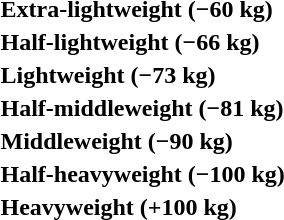<table>
<tr>
<th rowspan=2 style="text-align:left;">Extra-lightweight (−60 kg)</th>
<td rowspan=2></td>
<td rowspan=2></td>
<td></td>
</tr>
<tr>
<td></td>
</tr>
<tr>
<th rowspan=2 style="text-align:left;">Half-lightweight (−66 kg)</th>
<td rowspan=2></td>
<td rowspan=2></td>
<td></td>
</tr>
<tr>
<td></td>
</tr>
<tr>
<th rowspan=2 style="text-align:left;">Lightweight (−73 kg)</th>
<td rowspan=2></td>
<td rowspan=2></td>
<td></td>
</tr>
<tr>
<td></td>
</tr>
<tr>
<th rowspan=2 style="text-align:left;">Half-middleweight (−81 kg)</th>
<td rowspan=2></td>
<td rowspan=2></td>
<td></td>
</tr>
<tr>
<td></td>
</tr>
<tr>
<th rowspan=2 style="text-align:left;">Middleweight (−90 kg)</th>
<td rowspan=2></td>
<td rowspan=2></td>
<td></td>
</tr>
<tr>
<td></td>
</tr>
<tr>
<th rowspan=2 style="text-align:left;">Half-heavyweight (−100 kg)</th>
<td rowspan=2></td>
<td rowspan=2></td>
<td></td>
</tr>
<tr>
<td></td>
</tr>
<tr>
<th rowspan=2 style="text-align:left;">Heavyweight (+100 kg)</th>
<td rowspan=2></td>
<td rowspan=2></td>
<td></td>
</tr>
<tr>
<td></td>
</tr>
</table>
